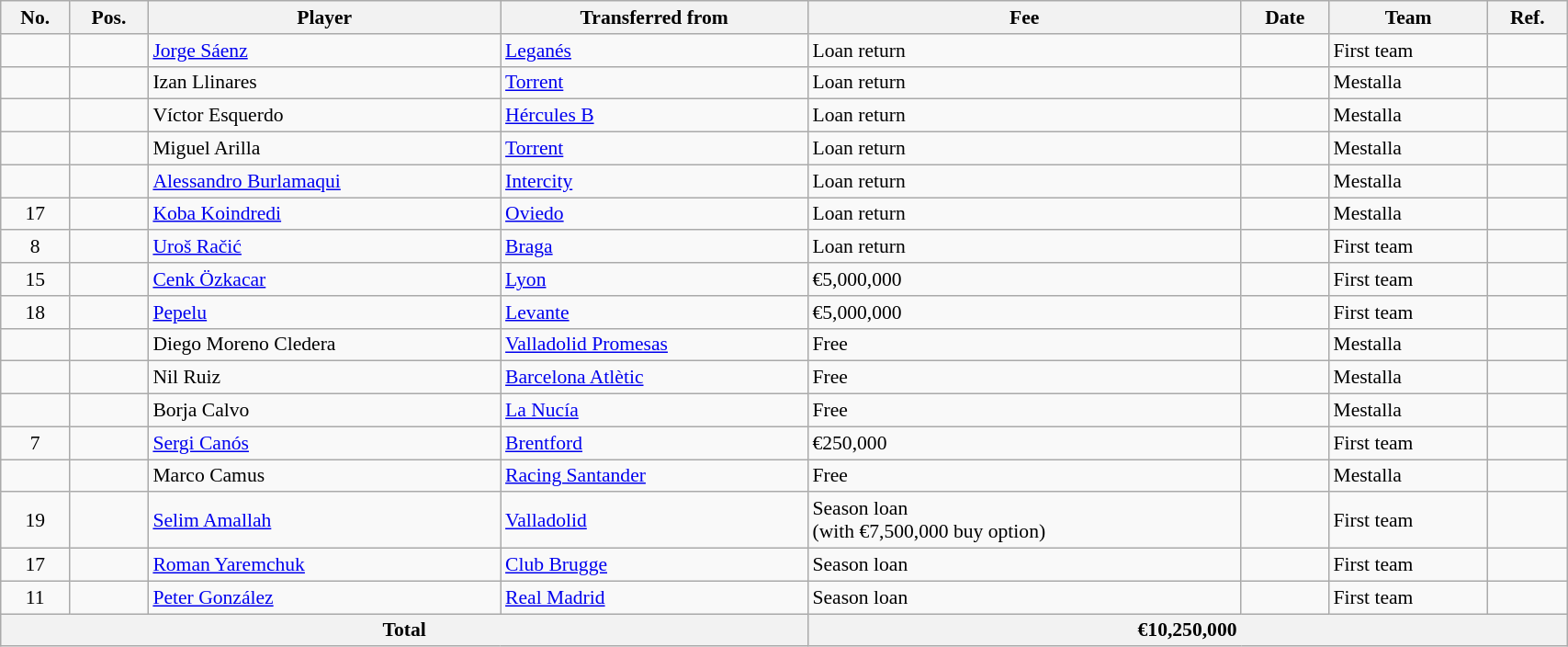<table class="wikitable sortable" style="width:90%; text-align:center; font-size:90%; text-align:left;">
<tr>
<th>No.</th>
<th>Pos.</th>
<th>Player</th>
<th>Transferred from</th>
<th>Fee</th>
<th>Date</th>
<th>Team</th>
<th>Ref.</th>
</tr>
<tr>
<td align=center></td>
<td align=center></td>
<td> <a href='#'>Jorge Sáenz</a></td>
<td> <a href='#'>Leganés</a></td>
<td>Loan return</td>
<td></td>
<td>First team</td>
<td></td>
</tr>
<tr>
<td align=center></td>
<td align=center></td>
<td> Izan Llinares</td>
<td> <a href='#'>Torrent</a></td>
<td>Loan return</td>
<td></td>
<td>Mestalla</td>
<td></td>
</tr>
<tr>
<td align=center></td>
<td align=center></td>
<td> Víctor Esquerdo</td>
<td> <a href='#'>Hércules B</a></td>
<td>Loan return</td>
<td></td>
<td>Mestalla</td>
<td></td>
</tr>
<tr>
<td align=center></td>
<td align=center></td>
<td> Miguel Arilla</td>
<td> <a href='#'>Torrent</a></td>
<td>Loan return</td>
<td></td>
<td>Mestalla</td>
<td></td>
</tr>
<tr>
<td align=center></td>
<td align=center></td>
<td> <a href='#'>Alessandro Burlamaqui</a></td>
<td> <a href='#'>Intercity</a></td>
<td>Loan return</td>
<td></td>
<td>Mestalla</td>
<td></td>
</tr>
<tr>
<td align=center>17</td>
<td align=center></td>
<td> <a href='#'>Koba Koindredi</a></td>
<td> <a href='#'>Oviedo</a></td>
<td>Loan return</td>
<td></td>
<td>Mestalla</td>
<td></td>
</tr>
<tr>
<td align=center>8</td>
<td align=center></td>
<td> <a href='#'>Uroš Račić</a></td>
<td> <a href='#'>Braga</a></td>
<td>Loan return</td>
<td></td>
<td>First team</td>
<td></td>
</tr>
<tr>
<td align="center">15</td>
<td align="center"></td>
<td> <a href='#'>Cenk Özkacar</a></td>
<td> <a href='#'>Lyon</a></td>
<td>€5,000,000</td>
<td></td>
<td>First team</td>
<td></td>
</tr>
<tr>
<td align="center">18</td>
<td align="center"></td>
<td> <a href='#'>Pepelu</a></td>
<td> <a href='#'>Levante</a></td>
<td>€5,000,000</td>
<td></td>
<td>First team</td>
<td></td>
</tr>
<tr>
<td align=center></td>
<td align=center></td>
<td> Diego Moreno Cledera</td>
<td> <a href='#'>Valladolid Promesas</a></td>
<td>Free</td>
<td></td>
<td>Mestalla</td>
<td></td>
</tr>
<tr>
<td align=center></td>
<td align=center></td>
<td> Nil Ruiz</td>
<td> <a href='#'>Barcelona Atlètic</a></td>
<td>Free</td>
<td></td>
<td>Mestalla</td>
<td></td>
</tr>
<tr>
<td align=center></td>
<td align=center></td>
<td> Borja Calvo</td>
<td> <a href='#'>La Nucía</a></td>
<td>Free</td>
<td></td>
<td>Mestalla</td>
<td></td>
</tr>
<tr>
<td align="center">7</td>
<td align="center"></td>
<td> <a href='#'>Sergi Canós</a></td>
<td> <a href='#'>Brentford</a></td>
<td>€250,000</td>
<td></td>
<td>First team</td>
<td></td>
</tr>
<tr>
<td align=center></td>
<td align=center></td>
<td> Marco Camus</td>
<td> <a href='#'>Racing Santander</a></td>
<td>Free</td>
<td></td>
<td>Mestalla</td>
<td></td>
</tr>
<tr>
<td align=center>19</td>
<td align=center></td>
<td> <a href='#'>Selim Amallah</a></td>
<td> <a href='#'>Valladolid</a></td>
<td>Season loan <br> (with €7,500,000 buy option)</td>
<td></td>
<td>First team</td>
<td></td>
</tr>
<tr>
<td align=center>17</td>
<td align=center></td>
<td> <a href='#'>Roman Yaremchuk</a></td>
<td> <a href='#'>Club Brugge</a></td>
<td>Season loan</td>
<td></td>
<td>First team</td>
<td></td>
</tr>
<tr>
<td align=center>11</td>
<td align=center></td>
<td> <a href='#'>Peter González</a></td>
<td> <a href='#'>Real Madrid</a></td>
<td>Season loan</td>
<td></td>
<td>First team</td>
<td></td>
</tr>
<tr>
<th colspan="4">Total</th>
<th colspan="4">€10,250,000</th>
</tr>
</table>
